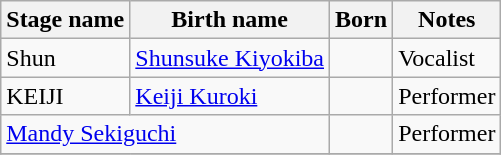<table class="wikitable sortable">
<tr>
<th>Stage name</th>
<th>Birth name</th>
<th>Born</th>
<th>Notes</th>
</tr>
<tr>
<td>Shun</td>
<td><a href='#'>Shunsuke Kiyokiba</a></td>
<td></td>
<td>Vocalist</td>
</tr>
<tr>
<td>KEIJI</td>
<td><a href='#'>Keiji Kuroki</a></td>
<td></td>
<td>Performer</td>
</tr>
<tr>
<td colspan="2"><a href='#'>Mandy Sekiguchi</a></td>
<td></td>
<td>Performer</td>
</tr>
<tr>
</tr>
</table>
